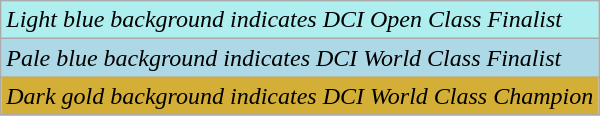<table class="wikitable" style="font-size:100%;">
<tr>
<td style="background-color:#AFEEEE"><em>Light blue background indicates DCI Open Class Finalist</em></td>
</tr>
<tr>
<td style="background-color:#add8e6"><em>Pale blue background indicates DCI World Class Finalist</em></td>
</tr>
<tr>
<td style="background-color:#d4af37"><em>Dark gold background indicates DCI World Class Champion</em></td>
</tr>
</table>
